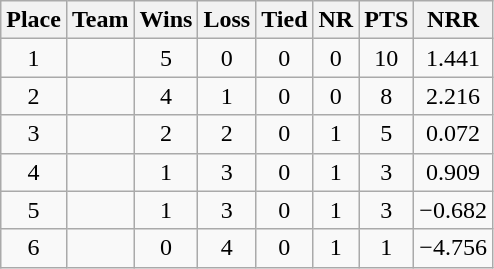<table class="wikitable">
<tr>
<th>Place</th>
<th>Team</th>
<th>Wins</th>
<th>Loss</th>
<th>Tied</th>
<th>NR</th>
<th>PTS</th>
<th>NRR</th>
</tr>
<tr align="center">
<td>1</td>
<td align="left"></td>
<td>5</td>
<td>0</td>
<td>0</td>
<td>0</td>
<td>10</td>
<td>1.441</td>
</tr>
<tr align="center">
<td>2</td>
<td align="left"></td>
<td>4</td>
<td>1</td>
<td>0</td>
<td>0</td>
<td>8</td>
<td>2.216</td>
</tr>
<tr align="center">
<td>3</td>
<td align="left"></td>
<td>2</td>
<td>2</td>
<td>0</td>
<td>1</td>
<td>5</td>
<td>0.072</td>
</tr>
<tr align="center">
<td>4</td>
<td align="left"></td>
<td>1</td>
<td>3</td>
<td>0</td>
<td>1</td>
<td>3</td>
<td>0.909</td>
</tr>
<tr align="center">
<td>5</td>
<td align="left"></td>
<td>1</td>
<td>3</td>
<td>0</td>
<td>1</td>
<td>3</td>
<td>−0.682</td>
</tr>
<tr align="center">
<td>6</td>
<td align="left"></td>
<td>0</td>
<td>4</td>
<td>0</td>
<td>1</td>
<td>1</td>
<td>−4.756</td>
</tr>
</table>
